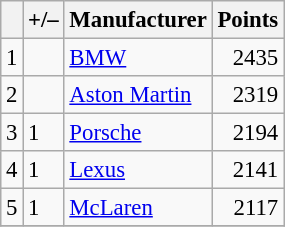<table class="wikitable" style="font-size: 95%;">
<tr>
<th scope="col"></th>
<th scope="col">+/–</th>
<th scope="col">Manufacturer</th>
<th scope="col">Points</th>
</tr>
<tr>
<td align=center>1</td>
<td align="left"></td>
<td> <a href='#'>BMW</a></td>
<td align=right>2435</td>
</tr>
<tr>
<td align=center>2</td>
<td align="left"></td>
<td> <a href='#'>Aston Martin</a></td>
<td align=right>2319</td>
</tr>
<tr>
<td align=center>3</td>
<td align="left"> 1</td>
<td> <a href='#'>Porsche</a></td>
<td align=right>2194</td>
</tr>
<tr>
<td align=center>4</td>
<td align="left"> 1</td>
<td> <a href='#'>Lexus</a></td>
<td align=right>2141</td>
</tr>
<tr>
<td align=center>5</td>
<td align="left"> 1</td>
<td> <a href='#'>McLaren</a></td>
<td align=right>2117</td>
</tr>
<tr>
</tr>
</table>
